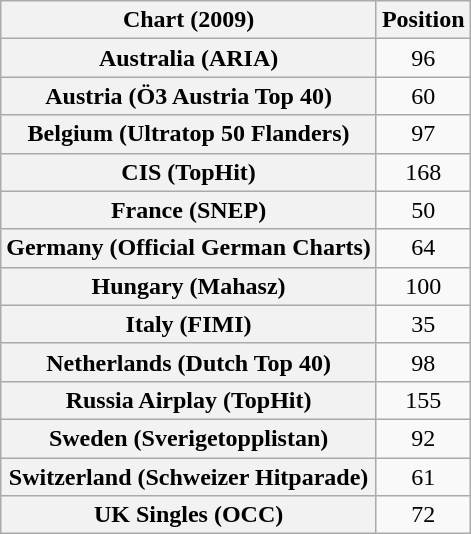<table class="wikitable sortable plainrowheaders">
<tr>
<th>Chart (2009)</th>
<th>Position</th>
</tr>
<tr>
<th scope="row">Australia (ARIA)</th>
<td style="text-align:center;">96</td>
</tr>
<tr>
<th scope="row">Austria (Ö3 Austria Top 40)</th>
<td style="text-align:center;">60</td>
</tr>
<tr>
<th scope="row">Belgium (Ultratop 50 Flanders)</th>
<td style="text-align:center;">97</td>
</tr>
<tr>
<th scope="row">CIS (TopHit)</th>
<td style="text-align:center;">168</td>
</tr>
<tr>
<th scope="row">France (SNEP)</th>
<td style="text-align:center;">50</td>
</tr>
<tr>
<th scope="row">Germany (Official German Charts)</th>
<td align="center">64</td>
</tr>
<tr>
<th scope="row">Hungary (Mahasz)</th>
<td style="text-align:center;">100</td>
</tr>
<tr>
<th scope="row">Italy (FIMI)</th>
<td style="text-align:center;">35</td>
</tr>
<tr>
<th scope="row">Netherlands (Dutch Top 40)</th>
<td style="text-align:center;">98</td>
</tr>
<tr>
<th scope="row">Russia Airplay (TopHit)</th>
<td style="text-align:center;">155</td>
</tr>
<tr>
<th scope="row">Sweden (Sverigetopplistan)</th>
<td style="text-align:center;">92</td>
</tr>
<tr>
<th scope="row">Switzerland (Schweizer Hitparade)</th>
<td align="center">61</td>
</tr>
<tr>
<th scope="row">UK Singles (OCC)</th>
<td style="text-align:center;">72</td>
</tr>
</table>
